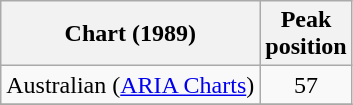<table class="wikitable">
<tr>
<th scope="col">Chart (1989)</th>
<th scope="col">Peak<br>position</th>
</tr>
<tr>
<td>Australian (<a href='#'>ARIA Charts</a>)</td>
<td style="text-align:center;">57</td>
</tr>
<tr>
</tr>
</table>
